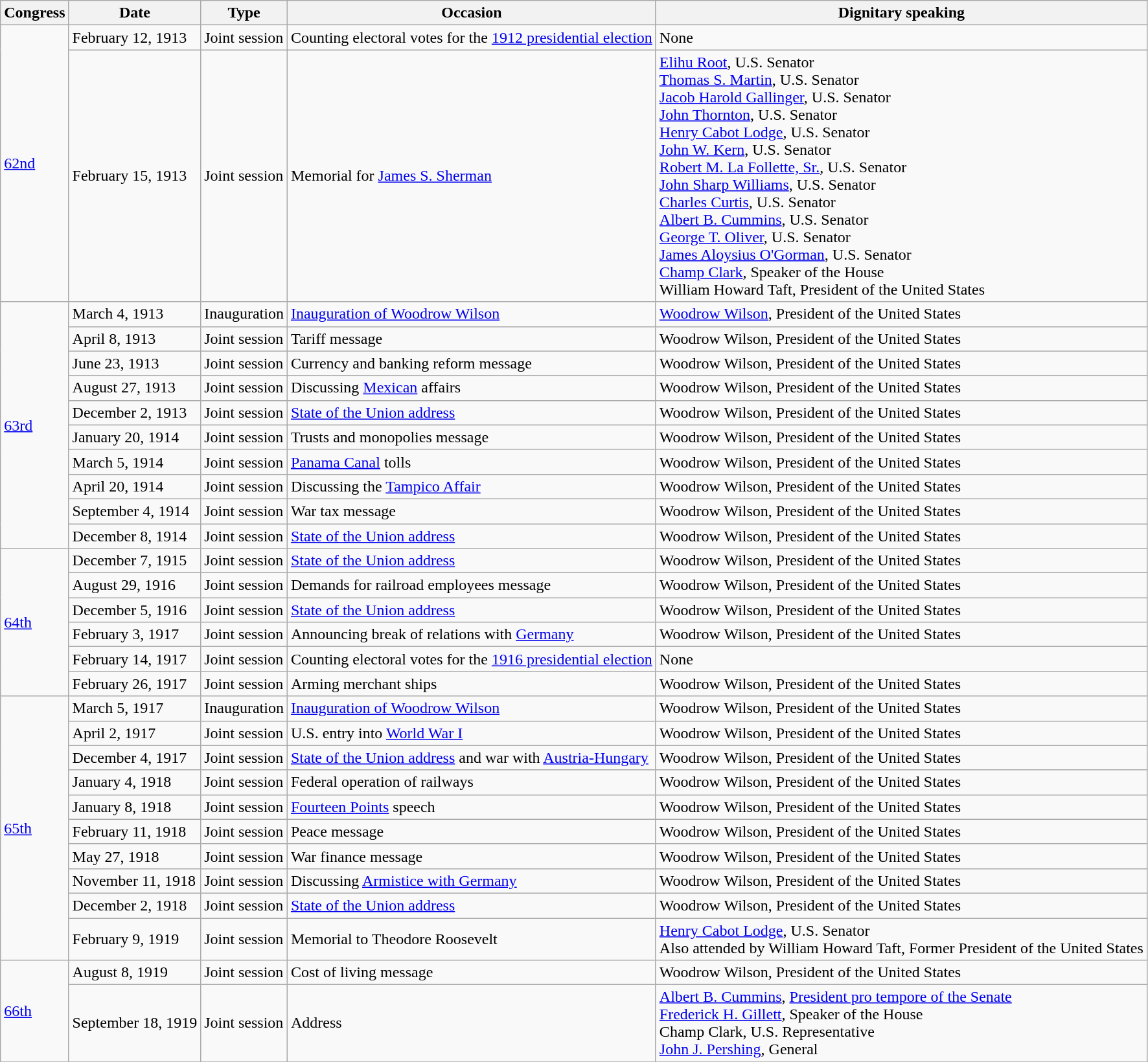<table class="wikitable sortable">
<tr>
<th>Congress</th>
<th>Date</th>
<th>Type</th>
<th>Occasion</th>
<th>Dignitary speaking</th>
</tr>
<tr>
<td rowspan="2"><a href='#'>62nd</a></td>
<td>February 12, 1913</td>
<td>Joint session</td>
<td>Counting electoral votes for the <a href='#'>1912 presidential election</a></td>
<td>None</td>
</tr>
<tr>
<td>February 15, 1913</td>
<td>Joint session</td>
<td>Memorial for <a href='#'>James S. Sherman</a></td>
<td><a href='#'>Elihu Root</a>, U.S. Senator<br><a href='#'>Thomas S. Martin</a>, U.S. Senator<br><a href='#'>Jacob Harold Gallinger</a>, U.S. Senator<br><a href='#'>John Thornton</a>, U.S. Senator<br><a href='#'>Henry Cabot Lodge</a>, U.S. Senator<br><a href='#'>John W. Kern</a>, U.S. Senator<br><a href='#'>Robert M. La Follette, Sr.</a>, U.S. Senator<br><a href='#'>John Sharp Williams</a>, U.S. Senator<br><a href='#'>Charles Curtis</a>, U.S. Senator<br><a href='#'>Albert B. Cummins</a>, U.S. Senator<br><a href='#'>George T. Oliver</a>, U.S. Senator<br><a href='#'>James Aloysius O'Gorman</a>, U.S. Senator<br><a href='#'>Champ Clark</a>, Speaker of the House<br>William Howard Taft, President of the United States</td>
</tr>
<tr>
<td rowspan="10"><a href='#'>63rd</a></td>
<td>March 4, 1913</td>
<td>Inauguration</td>
<td><a href='#'>Inauguration of Woodrow Wilson</a></td>
<td><a href='#'>Woodrow Wilson</a>, President of the United States</td>
</tr>
<tr>
<td>April 8, 1913</td>
<td>Joint session</td>
<td>Tariff message</td>
<td>Woodrow Wilson, President of the United States</td>
</tr>
<tr>
<td>June 23, 1913</td>
<td>Joint session</td>
<td>Currency and banking reform message</td>
<td>Woodrow Wilson, President of the United States</td>
</tr>
<tr>
<td>August 27, 1913</td>
<td>Joint session</td>
<td>Discussing <a href='#'>Mexican</a> affairs</td>
<td>Woodrow Wilson, President of the United States</td>
</tr>
<tr>
<td>December 2, 1913</td>
<td>Joint session</td>
<td><a href='#'>State of the Union address</a></td>
<td>Woodrow Wilson, President of the United States</td>
</tr>
<tr>
<td>January 20, 1914</td>
<td>Joint session</td>
<td>Trusts and monopolies message</td>
<td>Woodrow Wilson, President of the United States</td>
</tr>
<tr>
<td>March 5, 1914</td>
<td>Joint session</td>
<td><a href='#'>Panama Canal</a> tolls</td>
<td>Woodrow Wilson, President of the United States</td>
</tr>
<tr>
<td>April 20, 1914</td>
<td>Joint session</td>
<td>Discussing the <a href='#'>Tampico Affair</a></td>
<td>Woodrow Wilson, President of the United States</td>
</tr>
<tr>
<td>September 4, 1914</td>
<td>Joint session</td>
<td>War tax message</td>
<td>Woodrow Wilson, President of the United States</td>
</tr>
<tr>
<td>December 8, 1914</td>
<td>Joint session</td>
<td><a href='#'>State of the Union address</a></td>
<td>Woodrow Wilson, President of the United States</td>
</tr>
<tr>
<td rowspan="6"><a href='#'>64th</a></td>
<td>December 7, 1915</td>
<td>Joint session</td>
<td><a href='#'>State of the Union address</a></td>
<td>Woodrow Wilson, President of the United States</td>
</tr>
<tr>
<td>August 29, 1916</td>
<td>Joint session</td>
<td>Demands for railroad employees message</td>
<td>Woodrow Wilson, President of the United States</td>
</tr>
<tr>
<td>December 5, 1916</td>
<td>Joint session</td>
<td><a href='#'>State of the Union address</a></td>
<td>Woodrow Wilson, President of the United States</td>
</tr>
<tr>
<td>February 3, 1917</td>
<td>Joint session</td>
<td>Announcing break of relations with <a href='#'>Germany</a></td>
<td>Woodrow Wilson, President of the United States</td>
</tr>
<tr>
<td>February 14, 1917</td>
<td>Joint session</td>
<td>Counting electoral votes for the <a href='#'>1916 presidential election</a></td>
<td>None</td>
</tr>
<tr>
<td>February 26, 1917</td>
<td>Joint session</td>
<td>Arming merchant ships</td>
<td>Woodrow Wilson, President of the United States</td>
</tr>
<tr>
<td rowspan="10"><a href='#'>65th</a></td>
<td>March 5, 1917</td>
<td>Inauguration</td>
<td><a href='#'>Inauguration of Woodrow Wilson</a></td>
<td>Woodrow Wilson, President of the United States</td>
</tr>
<tr>
<td>April 2, 1917</td>
<td>Joint session</td>
<td>U.S. entry into <a href='#'>World War I</a></td>
<td>Woodrow Wilson, President of the United States</td>
</tr>
<tr>
<td>December 4, 1917</td>
<td>Joint session</td>
<td><a href='#'>State of the Union address</a> and war with <a href='#'>Austria-Hungary</a></td>
<td>Woodrow Wilson, President of the United States</td>
</tr>
<tr>
<td>January 4, 1918</td>
<td>Joint session</td>
<td>Federal operation of railways</td>
<td>Woodrow Wilson, President of the United States</td>
</tr>
<tr>
<td>January 8, 1918</td>
<td>Joint session</td>
<td><a href='#'>Fourteen Points</a> speech</td>
<td>Woodrow Wilson, President of the United States</td>
</tr>
<tr>
<td>February 11, 1918</td>
<td>Joint session</td>
<td>Peace message</td>
<td>Woodrow Wilson, President of the United States</td>
</tr>
<tr>
<td>May 27, 1918</td>
<td>Joint session</td>
<td>War finance message</td>
<td>Woodrow Wilson, President of the United States</td>
</tr>
<tr>
<td>November 11, 1918</td>
<td>Joint session</td>
<td>Discussing <a href='#'>Armistice with Germany</a></td>
<td>Woodrow Wilson, President of the United States</td>
</tr>
<tr>
<td>December 2, 1918</td>
<td>Joint session</td>
<td><a href='#'>State of the Union address</a></td>
<td>Woodrow Wilson, President of the United States</td>
</tr>
<tr>
<td>February 9, 1919</td>
<td>Joint session</td>
<td>Memorial to Theodore Roosevelt</td>
<td><a href='#'>Henry Cabot Lodge</a>, U.S. Senator<br>Also attended by William Howard Taft, Former President of the United States</td>
</tr>
<tr>
<td rowspan="2"><a href='#'>66th</a></td>
<td>August 8, 1919</td>
<td>Joint session</td>
<td>Cost of living message</td>
<td>Woodrow Wilson, President of the United States</td>
</tr>
<tr>
<td>September 18, 1919</td>
<td>Joint session</td>
<td>Address</td>
<td><a href='#'>Albert B. Cummins</a>, <a href='#'>President pro tempore of the Senate</a><br><a href='#'>Frederick H. Gillett</a>, Speaker of the House<br>Champ Clark, U.S. Representative<br><a href='#'>John J. Pershing</a>, General</td>
</tr>
<tr>
</tr>
</table>
